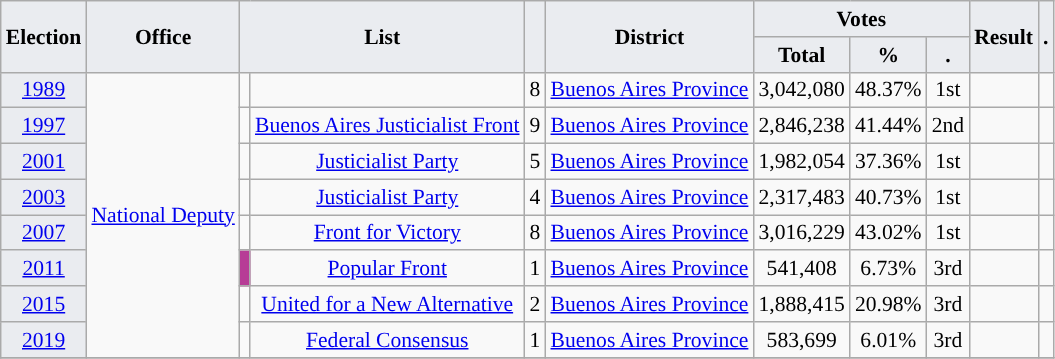<table class="wikitable" style="font-size:90%; text-align:center;">
<tr>
<th style="background-color:#EAECF0;" rowspan=2>Election</th>
<th style="background-color:#EAECF0;" rowspan=2>Office</th>
<th style="background-color:#EAECF0;" colspan=2 rowspan=2>List</th>
<th style="background-color:#EAECF0;" rowspan=2></th>
<th style="background-color:#EAECF0;" rowspan=2>District</th>
<th style="background-color:#EAECF0;" colspan=3>Votes</th>
<th style="background-color:#EAECF0;" rowspan=2>Result</th>
<th style="background-color:#EAECF0;" rowspan=2>.</th>
</tr>
<tr>
<th style="background-color:#EAECF0;">Total</th>
<th style="background-color:#EAECF0;">%</th>
<th style="background-color:#EAECF0;">.</th>
</tr>
<tr>
<td style="background-color:#EAECF0;"><a href='#'>1989</a></td>
<td rowspan="8"><a href='#'>National Deputy</a></td>
<td style="background-color:"></td>
<td></td>
<td>8</td>
<td><a href='#'>Buenos Aires Province</a></td>
<td>3,042,080</td>
<td>48.37%</td>
<td>1st</td>
<td></td>
<td></td>
</tr>
<tr>
<td style="background-color:#EAECF0;"><a href='#'>1997</a></td>
<td style="background-color:"></td>
<td><a href='#'>Buenos Aires Justicialist Front</a></td>
<td>9</td>
<td><a href='#'>Buenos Aires Province</a></td>
<td>2,846,238</td>
<td>41.44%</td>
<td>2nd</td>
<td></td>
<td></td>
</tr>
<tr>
<td style="background-color:#EAECF0;"><a href='#'>2001</a></td>
<td style="background-color:"></td>
<td><a href='#'>Justicialist Party</a></td>
<td>5</td>
<td><a href='#'>Buenos Aires Province</a></td>
<td>1,982,054</td>
<td>37.36%</td>
<td>1st</td>
<td></td>
<td></td>
</tr>
<tr>
<td style="background-color:#EAECF0;"><a href='#'>2003</a></td>
<td style="background-color:"></td>
<td><a href='#'>Justicialist Party</a></td>
<td>4</td>
<td><a href='#'>Buenos Aires Province</a></td>
<td>2,317,483</td>
<td>40.73%</td>
<td>1st</td>
<td></td>
<td></td>
</tr>
<tr>
<td style="background-color:#EAECF0;"><a href='#'>2007</a></td>
<td style="background-color:"></td>
<td><a href='#'>Front for Victory</a></td>
<td>8</td>
<td><a href='#'>Buenos Aires Province</a></td>
<td>3,016,229</td>
<td>43.02%</td>
<td>1st</td>
<td></td>
<td></td>
</tr>
<tr>
<td style="background-color:#EAECF0;"><a href='#'>2011</a></td>
<td style="background-color:#b73c96;"></td>
<td><a href='#'>Popular Front</a></td>
<td>1</td>
<td><a href='#'>Buenos Aires Province</a></td>
<td>541,408</td>
<td>6.73%</td>
<td>3rd</td>
<td></td>
<td></td>
</tr>
<tr>
<td style="background-color:#EAECF0;"><a href='#'>2015</a></td>
<td style="background-color:"></td>
<td><a href='#'>United for a New Alternative</a></td>
<td>2</td>
<td><a href='#'>Buenos Aires Province</a></td>
<td>1,888,415</td>
<td>20.98%</td>
<td>3rd</td>
<td></td>
<td></td>
</tr>
<tr>
<td style="background-color:#EAECF0;"><a href='#'>2019</a></td>
<td style="background-color:"></td>
<td><a href='#'>Federal Consensus</a></td>
<td>1</td>
<td><a href='#'>Buenos Aires Province</a></td>
<td>583,699</td>
<td>6.01%</td>
<td>3rd</td>
<td></td>
<td></td>
</tr>
<tr>
</tr>
</table>
